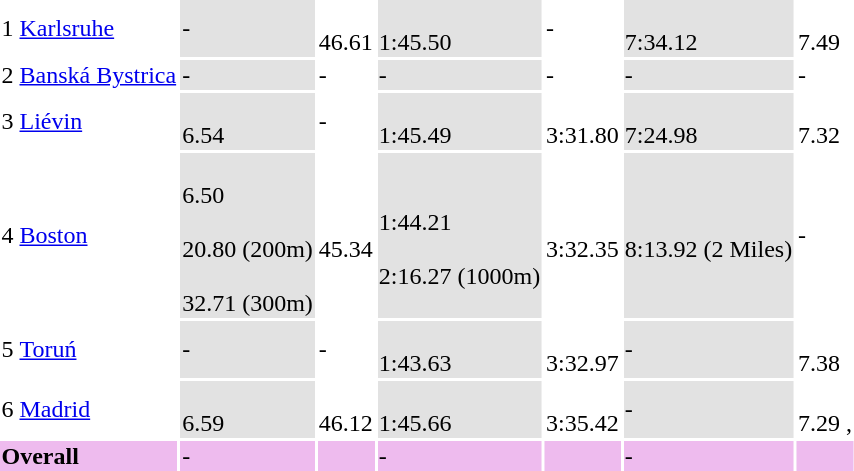<table>
<tr>
<td>1</td>
<td align=left><a href='#'>Karlsruhe</a></td>
<td bgcolor=#e2e2e2> -</td>
<td> <br>46.61</td>
<td bgcolor=#e2e2e2> <br>1:45.50</td>
<td> -</td>
<td bgcolor=#e2e2e2> <br>7:34.12</td>
<td> <br>7.49</td>
</tr>
<tr>
<td>2</td>
<td align=left><a href='#'>Banská Bystrica</a></td>
<td bgcolor=#e2e2e2> -</td>
<td> -</td>
<td bgcolor=#e2e2e2> -</td>
<td> -</td>
<td bgcolor=#e2e2e2> -</td>
<td> -</td>
</tr>
<tr>
<td>3</td>
<td align=left><a href='#'>Liévin</a></td>
<td bgcolor=#e2e2e2> <br>6.54</td>
<td> -</td>
<td bgcolor=#e2e2e2> <br>1:45.49</td>
<td> <br>3:31.80 </td>
<td bgcolor=#e2e2e2> <br>7:24.98</td>
<td> <br>7.32</td>
</tr>
<tr>
<td>4</td>
<td align=left><a href='#'>Boston</a></td>
<td bgcolor=#e2e2e2> <br>6.50<br><br>20.80 (200m)<br><br>32.71 (300m)</td>
<td> <br>45.34</td>
<td bgcolor=#e2e2e2> <br>1:44.21 <br><br>2:16.27 (1000m)</td>
<td> <br>3:32.35 </td>
<td bgcolor=#e2e2e2> <br>8:13.92 (2 Miles)</td>
<td> -</td>
</tr>
<tr>
<td>5</td>
<td align=left><a href='#'>Toruń</a></td>
<td bgcolor=#e2e2e2> -</td>
<td> -</td>
<td bgcolor=#e2e2e2> <br>1:43.63</td>
<td> <br>3:32.97</td>
<td bgcolor=#e2e2e2> -</td>
<td> <br>7.38</td>
</tr>
<tr>
<td>6</td>
<td align=left><a href='#'>Madrid</a></td>
<td bgcolor=#e2e2e2> <br>6.59</td>
<td> <br>46.12</td>
<td bgcolor=#e2e2e2> <br>1:45.66</td>
<td> <br>3:35.42</td>
<td bgcolor=#e2e2e2> -</td>
<td> <br>7.29 , </td>
</tr>
<tr bgcolor=#eebbee>
<td colspan="2"><strong>Overall</strong></td>
<td> -</td>
<td> </td>
<td> -</td>
<td> </td>
<td> -</td>
<td> </td>
</tr>
</table>
